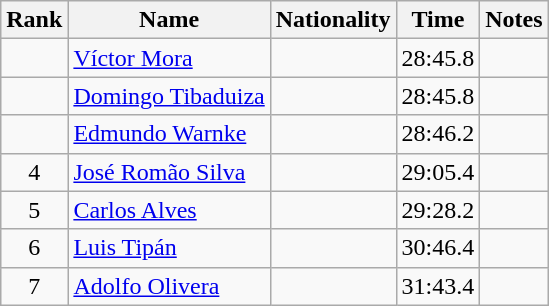<table class="wikitable sortable" style="text-align:center">
<tr>
<th>Rank</th>
<th>Name</th>
<th>Nationality</th>
<th>Time</th>
<th>Notes</th>
</tr>
<tr>
<td></td>
<td align=left><a href='#'>Víctor Mora</a></td>
<td align=left></td>
<td>28:45.8</td>
<td></td>
</tr>
<tr>
<td></td>
<td align=left><a href='#'>Domingo Tibaduiza</a></td>
<td align=left></td>
<td>28:45.8</td>
<td></td>
</tr>
<tr>
<td></td>
<td align=left><a href='#'>Edmundo Warnke</a></td>
<td align=left></td>
<td>28:46.2</td>
<td></td>
</tr>
<tr>
<td>4</td>
<td align=left><a href='#'>José Romão Silva</a></td>
<td align=left></td>
<td>29:05.4</td>
<td></td>
</tr>
<tr>
<td>5</td>
<td align=left><a href='#'>Carlos Alves</a></td>
<td align=left></td>
<td>29:28.2</td>
<td></td>
</tr>
<tr>
<td>6</td>
<td align=left><a href='#'>Luis Tipán</a></td>
<td align=left></td>
<td>30:46.4</td>
<td></td>
</tr>
<tr>
<td>7</td>
<td align=left><a href='#'>Adolfo Olivera</a></td>
<td align=left></td>
<td>31:43.4</td>
<td></td>
</tr>
</table>
